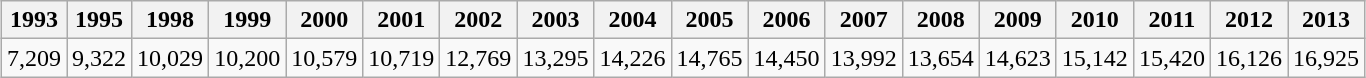<table class="wikitable" style="margin: 1em auto 1em auto;">
<tr>
<th scope="col">1993</th>
<th scope="col">1995</th>
<th scope="col">1998</th>
<th scope="col">1999</th>
<th scope="col">2000</th>
<th scope="col">2001</th>
<th scope="col">2002</th>
<th scope="col">2003</th>
<th scope="col">2004</th>
<th scope="col">2005</th>
<th scope="col">2006</th>
<th scope="col">2007</th>
<th scope="col">2008</th>
<th scope="col">2009</th>
<th scope="col">2010</th>
<th scope="col">2011</th>
<th scope="col">2012</th>
<th scope="col">2013</th>
</tr>
<tr>
<td>7,209</td>
<td>9,322</td>
<td>10,029</td>
<td>10,200</td>
<td>10,579</td>
<td>10,719</td>
<td>12,769</td>
<td>13,295</td>
<td>14,226</td>
<td>14,765</td>
<td>14,450</td>
<td>13,992</td>
<td>13,654</td>
<td>14,623</td>
<td>15,142</td>
<td>15,420</td>
<td>16,126</td>
<td>16,925</td>
</tr>
</table>
